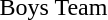<table>
<tr>
<td>Boys Team</td>
<td></td>
<td></td>
<td></td>
</tr>
</table>
